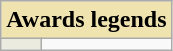<table class="wikitable">
<tr>
<th colspan="2" style="background-color:#EFE4B0;">Awards legends</th>
</tr>
<tr>
<td style="background-color:#EBEBE0;width:20px;"></td>
<td></td>
</tr>
</table>
